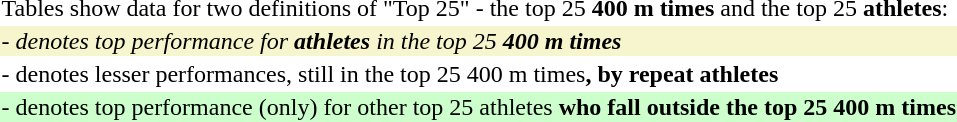<table style="wikitable">
<tr>
<td>Tables show data for two definitions of "Top 25" - the top 25 <strong>400 m times</strong> and the top 25 <strong>athletes</strong>:</td>
</tr>
<tr>
<td style="background: #f6F5CE"><em>- denotes top performance for <strong>athletes</strong> in the top 25 <strong>400 m times<strong><em></td>
</tr>
<tr>
<td></em>- denotes lesser performances, still in the top 25 </strong>400 m times<strong>, by repeat athletes<em></td>
</tr>
<tr>
<td style="background: #CCFFCC"></em>- denotes top performance (only) for other top 25 </strong>athletes<strong> who fall outside the top 25 400 m times<em></td>
</tr>
</table>
